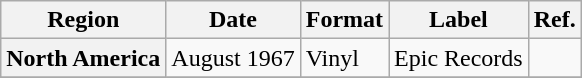<table class="wikitable plainrowheaders">
<tr>
<th scope="col">Region</th>
<th scope="col">Date</th>
<th scope="col">Format</th>
<th scope="col">Label</th>
<th scope="col">Ref.</th>
</tr>
<tr>
<th scope="row">North America</th>
<td>August 1967</td>
<td>Vinyl</td>
<td>Epic Records</td>
<td></td>
</tr>
<tr>
</tr>
</table>
